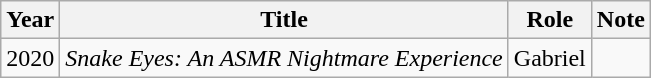<table class="wikitable plainrowheaders sortable">
<tr>
<th scope="col">Year</th>
<th scope="col">Title</th>
<th scope="col">Role</th>
<th scope="col">Note</th>
</tr>
<tr>
<td>2020</td>
<td><em>Snake Eyes: An ASMR Nightmare Experience</em></td>
<td>Gabriel</td>
<td></td>
</tr>
</table>
